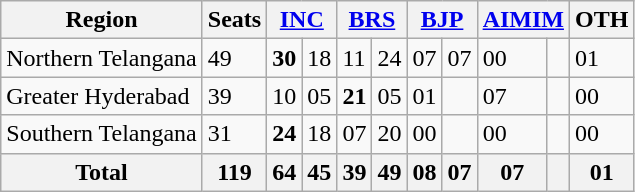<table class="wikitable">
<tr>
<th>Region</th>
<th>Seats</th>
<th colspan="2"><a href='#'>INC</a></th>
<th colspan="2"><a href='#'>BRS</a></th>
<th colspan="2"><a href='#'>BJP</a></th>
<th colspan="2"><a href='#'>AIMIM</a></th>
<th>OTH</th>
</tr>
<tr>
<td>Northern Telangana</td>
<td>49</td>
<td><strong>30</strong></td>
<td> 18</td>
<td>11</td>
<td> 24</td>
<td>07</td>
<td> 07</td>
<td>00</td>
<td></td>
<td>01</td>
</tr>
<tr>
<td>Greater Hyderabad</td>
<td>39</td>
<td>10</td>
<td> 05</td>
<td><strong>21</strong></td>
<td> 05</td>
<td>01</td>
<td></td>
<td>07</td>
<td></td>
<td>00</td>
</tr>
<tr>
<td>Southern Telangana</td>
<td>31</td>
<td><strong>24</strong></td>
<td> 18</td>
<td>07</td>
<td> 20</td>
<td>00</td>
<td></td>
<td>00</td>
<td></td>
<td>00</td>
</tr>
<tr>
<th>Total</th>
<th>119</th>
<th>64</th>
<th> 45</th>
<th>39</th>
<th> 49</th>
<th>08</th>
<th> 07</th>
<th>07</th>
<th></th>
<th>01</th>
</tr>
</table>
